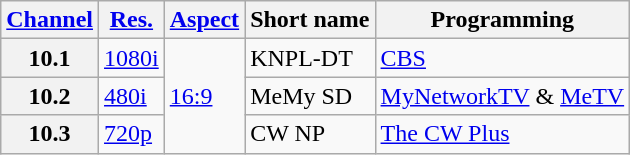<table class="wikitable">
<tr>
<th scope = "col"><a href='#'>Channel</a></th>
<th scope = "col"><a href='#'>Res.</a></th>
<th scope = "col"><a href='#'>Aspect</a></th>
<th scope = "col">Short name</th>
<th scope = "col">Programming</th>
</tr>
<tr>
<th scope = "row">10.1</th>
<td><a href='#'>1080i</a></td>
<td rowspan=3><a href='#'>16:9</a></td>
<td>KNPL-DT</td>
<td><a href='#'>CBS</a></td>
</tr>
<tr>
<th scope = "row">10.2</th>
<td><a href='#'>480i</a></td>
<td>MeMy SD</td>
<td><a href='#'>MyNetworkTV</a> & <a href='#'>MeTV</a></td>
</tr>
<tr>
<th scope = "row">10.3</th>
<td><a href='#'>720p</a></td>
<td>CW NP</td>
<td><a href='#'>The CW Plus</a></td>
</tr>
</table>
